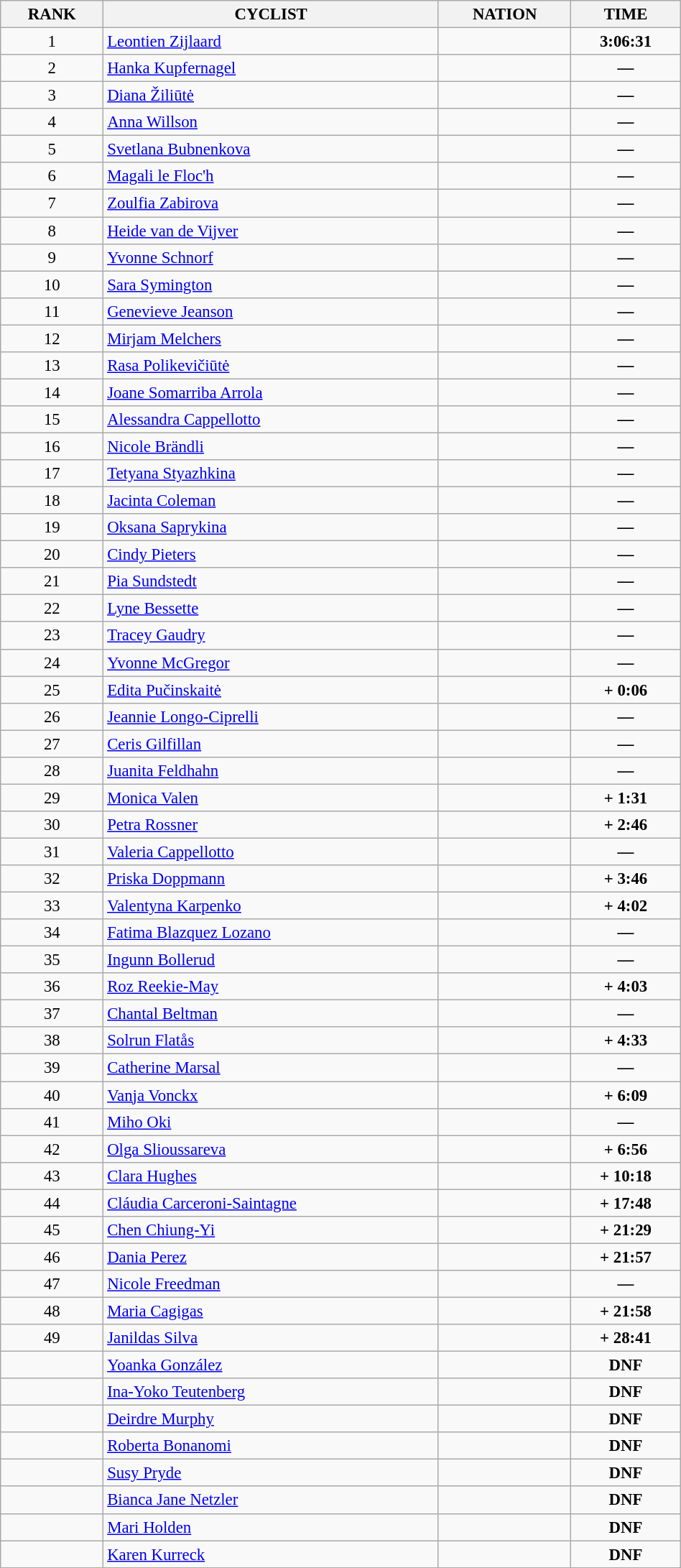<table class="wikitable sortable" style="font-size:95%" width="50%">
<tr>
<th>RANK</th>
<th align="left" style="width: 20em">CYCLIST</th>
<th>NATION</th>
<th>TIME</th>
</tr>
<tr>
<td align="center">1</td>
<td><a href='#'>Leontien Zijlaard</a></td>
<td></td>
<td align="center"><strong>3:06:31</strong></td>
</tr>
<tr>
<td align="center">2</td>
<td><a href='#'>Hanka Kupfernagel</a></td>
<td></td>
<td align="center"><strong>—</strong></td>
</tr>
<tr>
<td align="center">3</td>
<td><a href='#'>Diana Žiliūtė</a></td>
<td></td>
<td align="center"><strong>—</strong></td>
</tr>
<tr>
<td align="center">4</td>
<td><a href='#'>Anna Willson</a></td>
<td></td>
<td align="center"><strong>—</strong></td>
</tr>
<tr>
<td align="center">5</td>
<td><a href='#'>Svetlana Bubnenkova</a></td>
<td></td>
<td align="center"><strong>—</strong></td>
</tr>
<tr>
<td align="center">6</td>
<td><a href='#'>Magali le Floc'h</a></td>
<td></td>
<td align="center"><strong>—</strong></td>
</tr>
<tr>
<td align="center">7</td>
<td><a href='#'>Zoulfia Zabirova</a></td>
<td></td>
<td align="center"><strong>—</strong></td>
</tr>
<tr>
<td align="center">8</td>
<td><a href='#'>Heide van de Vijver</a></td>
<td></td>
<td align="center"><strong>—</strong></td>
</tr>
<tr>
<td align="center">9</td>
<td><a href='#'>Yvonne Schnorf</a></td>
<td></td>
<td align="center"><strong>—</strong></td>
</tr>
<tr>
<td align="center">10</td>
<td><a href='#'>Sara Symington</a></td>
<td></td>
<td align="center"><strong>—</strong></td>
</tr>
<tr>
<td align="center">11</td>
<td><a href='#'>Genevieve Jeanson</a></td>
<td></td>
<td align="center"><strong>—</strong></td>
</tr>
<tr>
<td align="center">12</td>
<td><a href='#'>Mirjam Melchers</a></td>
<td></td>
<td align="center"><strong>—</strong></td>
</tr>
<tr>
<td align="center">13</td>
<td><a href='#'>Rasa Polikevičiūtė</a></td>
<td></td>
<td align="center"><strong>—</strong></td>
</tr>
<tr>
<td align="center">14</td>
<td><a href='#'>Joane Somarriba Arrola</a></td>
<td></td>
<td align="center"><strong>—</strong></td>
</tr>
<tr>
<td align="center">15</td>
<td><a href='#'>Alessandra Cappellotto</a></td>
<td></td>
<td align="center"><strong>—</strong></td>
</tr>
<tr>
<td align="center">16</td>
<td><a href='#'>Nicole Brändli</a></td>
<td></td>
<td align="center"><strong>—</strong></td>
</tr>
<tr>
<td align="center">17</td>
<td><a href='#'>Tetyana Styazhkina</a></td>
<td></td>
<td align="center"><strong>—</strong></td>
</tr>
<tr>
<td align="center">18</td>
<td><a href='#'>Jacinta Coleman</a></td>
<td></td>
<td align="center"><strong>—</strong></td>
</tr>
<tr>
<td align="center">19</td>
<td><a href='#'>Oksana Saprykina</a></td>
<td></td>
<td align="center"><strong>—</strong></td>
</tr>
<tr>
<td align="center">20</td>
<td><a href='#'>Cindy Pieters</a></td>
<td></td>
<td align="center"><strong>—</strong></td>
</tr>
<tr>
<td align="center">21</td>
<td><a href='#'>Pia Sundstedt</a></td>
<td></td>
<td align="center"><strong>—</strong></td>
</tr>
<tr>
<td align="center">22</td>
<td><a href='#'>Lyne Bessette</a></td>
<td></td>
<td align="center"><strong>—</strong></td>
</tr>
<tr>
<td align="center">23</td>
<td><a href='#'>Tracey Gaudry</a></td>
<td></td>
<td align="center"><strong>—</strong></td>
</tr>
<tr>
<td align="center">24</td>
<td><a href='#'>Yvonne McGregor</a></td>
<td></td>
<td align="center"><strong>—</strong></td>
</tr>
<tr>
<td align="center">25</td>
<td><a href='#'>Edita Pučinskaitė</a></td>
<td></td>
<td align="center"><strong>+ 0:06</strong></td>
</tr>
<tr>
<td align="center">26</td>
<td><a href='#'>Jeannie Longo-Ciprelli</a></td>
<td></td>
<td align="center"><strong>—</strong></td>
</tr>
<tr>
<td align="center">27</td>
<td><a href='#'>Ceris Gilfillan</a></td>
<td></td>
<td align="center"><strong>—</strong></td>
</tr>
<tr>
<td align="center">28</td>
<td><a href='#'>Juanita Feldhahn</a></td>
<td></td>
<td align="center"><strong>—</strong></td>
</tr>
<tr>
<td align="center">29</td>
<td><a href='#'>Monica Valen</a></td>
<td></td>
<td align="center"><strong>+ 1:31</strong></td>
</tr>
<tr>
<td align="center">30</td>
<td><a href='#'>Petra Rossner</a></td>
<td></td>
<td align="center"><strong>+ 2:46</strong></td>
</tr>
<tr>
<td align="center">31</td>
<td><a href='#'>Valeria Cappellotto</a></td>
<td></td>
<td align="center"><strong>—</strong></td>
</tr>
<tr>
<td align="center">32</td>
<td><a href='#'>Priska Doppmann</a></td>
<td></td>
<td align="center"><strong>+ 3:46</strong></td>
</tr>
<tr>
<td align="center">33</td>
<td><a href='#'>Valentyna Karpenko</a></td>
<td></td>
<td align="center"><strong>+ 4:02</strong></td>
</tr>
<tr>
<td align="center">34</td>
<td><a href='#'>Fatima Blazquez Lozano</a></td>
<td></td>
<td align="center"><strong>—</strong></td>
</tr>
<tr>
<td align="center">35</td>
<td><a href='#'>Ingunn Bollerud</a></td>
<td></td>
<td align="center"><strong>—</strong></td>
</tr>
<tr>
<td align="center">36</td>
<td><a href='#'>Roz Reekie-May</a></td>
<td></td>
<td align="center"><strong>+ 4:03</strong></td>
</tr>
<tr>
<td align="center">37</td>
<td><a href='#'>Chantal Beltman</a></td>
<td></td>
<td align="center"><strong>—</strong></td>
</tr>
<tr>
<td align="center">38</td>
<td><a href='#'>Solrun Flatås</a></td>
<td></td>
<td align="center"><strong>+ 4:33</strong></td>
</tr>
<tr>
<td align="center">39</td>
<td><a href='#'>Catherine Marsal</a></td>
<td></td>
<td align="center"><strong>—</strong></td>
</tr>
<tr>
<td align="center">40</td>
<td><a href='#'>Vanja Vonckx</a></td>
<td></td>
<td align="center"><strong>+ 6:09</strong></td>
</tr>
<tr>
<td align="center">41</td>
<td><a href='#'>Miho Oki</a></td>
<td></td>
<td align="center"><strong>—</strong></td>
</tr>
<tr>
<td align="center">42</td>
<td><a href='#'>Olga Slioussareva</a></td>
<td></td>
<td align="center"><strong>+ 6:56</strong></td>
</tr>
<tr>
<td align="center">43</td>
<td><a href='#'>Clara Hughes</a></td>
<td></td>
<td align="center"><strong>+ 10:18</strong></td>
</tr>
<tr>
<td align="center">44</td>
<td><a href='#'>Cláudia Carceroni-Saintagne</a></td>
<td></td>
<td align="center"><strong>+ 17:48</strong></td>
</tr>
<tr>
<td align="center">45</td>
<td><a href='#'>Chen Chiung-Yi</a></td>
<td></td>
<td align="center"><strong>+ 21:29</strong></td>
</tr>
<tr>
<td align="center">46</td>
<td><a href='#'>Dania Perez</a></td>
<td></td>
<td align="center"><strong>+ 21:57</strong></td>
</tr>
<tr>
<td align="center">47</td>
<td><a href='#'>Nicole Freedman</a></td>
<td></td>
<td align="center"><strong>—</strong></td>
</tr>
<tr>
<td align="center">48</td>
<td><a href='#'>Maria Cagigas</a></td>
<td></td>
<td align="center"><strong>+ 21:58</strong></td>
</tr>
<tr>
<td align="center">49</td>
<td><a href='#'>Janildas Silva</a></td>
<td></td>
<td align="center"><strong>+ 28:41</strong></td>
</tr>
<tr>
<td align="center"></td>
<td><a href='#'>Yoanka González</a></td>
<td></td>
<td align="center"><strong>DNF</strong></td>
</tr>
<tr>
<td align="center"></td>
<td><a href='#'>Ina-Yoko Teutenberg</a></td>
<td></td>
<td align="center"><strong>DNF</strong></td>
</tr>
<tr>
<td align="center"></td>
<td><a href='#'>Deirdre Murphy</a></td>
<td></td>
<td align="center"><strong>DNF</strong></td>
</tr>
<tr>
<td align="center"></td>
<td><a href='#'>Roberta Bonanomi</a></td>
<td></td>
<td align="center"><strong>DNF</strong></td>
</tr>
<tr>
<td align="center"></td>
<td><a href='#'>Susy Pryde</a></td>
<td></td>
<td align="center"><strong>DNF</strong></td>
</tr>
<tr>
<td align="center"></td>
<td><a href='#'>Bianca Jane Netzler</a></td>
<td></td>
<td align="center"><strong>DNF</strong></td>
</tr>
<tr>
<td align="center"></td>
<td><a href='#'>Mari Holden</a></td>
<td></td>
<td align="center"><strong>DNF</strong></td>
</tr>
<tr>
<td align="center"></td>
<td><a href='#'>Karen Kurreck</a></td>
<td></td>
<td align="center"><strong>DNF</strong></td>
</tr>
</table>
